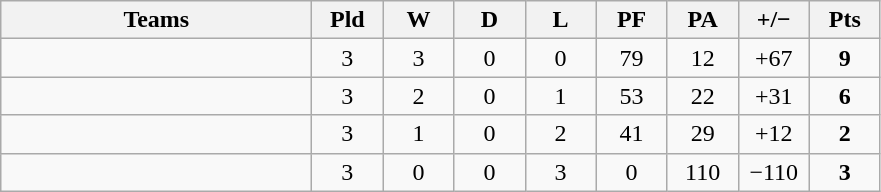<table class="wikitable" style="text-align: center;">
<tr>
<th width="200">Teams</th>
<th width="40">Pld</th>
<th width="40">W</th>
<th width="40">D</th>
<th width="40">L</th>
<th width="40">PF</th>
<th width="40">PA</th>
<th width="40">+/−</th>
<th width="40">Pts</th>
</tr>
<tr>
<td align=left></td>
<td>3</td>
<td>3</td>
<td>0</td>
<td>0</td>
<td>79</td>
<td>12</td>
<td>+67</td>
<td><strong>9</strong></td>
</tr>
<tr>
<td align=left></td>
<td>3</td>
<td>2</td>
<td>0</td>
<td>1</td>
<td>53</td>
<td>22</td>
<td>+31</td>
<td><strong>6</strong></td>
</tr>
<tr>
<td align=left></td>
<td>3</td>
<td>1</td>
<td>0</td>
<td>2</td>
<td>41</td>
<td>29</td>
<td>+12</td>
<td><strong>2</strong></td>
</tr>
<tr>
<td align=left></td>
<td>3</td>
<td>0</td>
<td>0</td>
<td>3</td>
<td>0</td>
<td>110</td>
<td>−110</td>
<td><strong>3</strong></td>
</tr>
</table>
